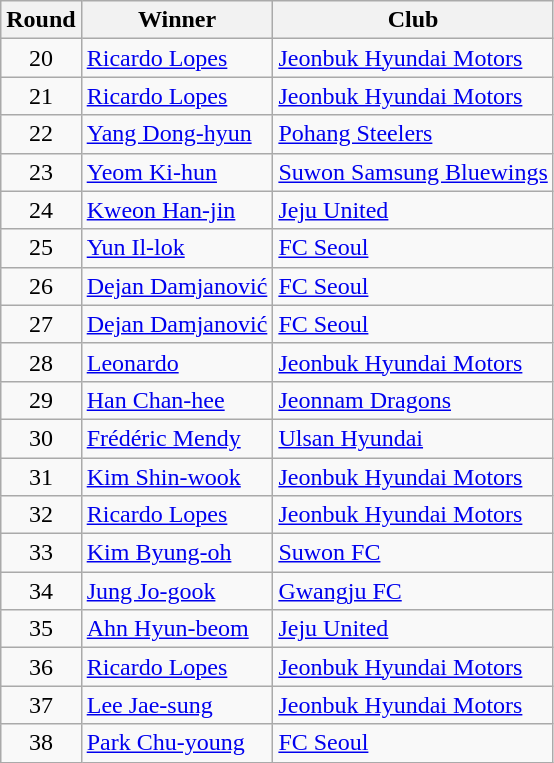<table class="wikitable">
<tr>
<th>Round</th>
<th>Winner</th>
<th>Club</th>
</tr>
<tr>
<td align=center>20</td>
<td> <a href='#'>Ricardo Lopes</a></td>
<td><a href='#'>Jeonbuk Hyundai Motors</a></td>
</tr>
<tr>
<td align=center>21</td>
<td> <a href='#'>Ricardo Lopes</a></td>
<td><a href='#'>Jeonbuk Hyundai Motors</a></td>
</tr>
<tr>
<td align=center>22</td>
<td> <a href='#'>Yang Dong-hyun</a></td>
<td><a href='#'>Pohang Steelers</a></td>
</tr>
<tr>
<td align=center>23</td>
<td> <a href='#'>Yeom Ki-hun</a></td>
<td><a href='#'>Suwon Samsung Bluewings</a></td>
</tr>
<tr>
<td align=center>24</td>
<td> <a href='#'>Kweon Han-jin</a></td>
<td><a href='#'>Jeju United</a></td>
</tr>
<tr>
<td align=center>25</td>
<td> <a href='#'>Yun Il-lok</a></td>
<td><a href='#'>FC Seoul</a></td>
</tr>
<tr>
<td align=center>26</td>
<td> <a href='#'>Dejan Damjanović</a></td>
<td><a href='#'>FC Seoul</a></td>
</tr>
<tr>
<td align=center>27</td>
<td> <a href='#'>Dejan Damjanović</a></td>
<td><a href='#'>FC Seoul</a></td>
</tr>
<tr>
<td align=center>28</td>
<td> <a href='#'>Leonardo</a></td>
<td><a href='#'>Jeonbuk Hyundai Motors</a></td>
</tr>
<tr>
<td align=center>29</td>
<td> <a href='#'>Han Chan-hee</a></td>
<td><a href='#'>Jeonnam Dragons</a></td>
</tr>
<tr>
<td align=center>30</td>
<td> <a href='#'>Frédéric Mendy</a></td>
<td><a href='#'>Ulsan Hyundai</a></td>
</tr>
<tr>
<td align=center>31</td>
<td> <a href='#'>Kim Shin-wook</a></td>
<td><a href='#'>Jeonbuk Hyundai Motors</a></td>
</tr>
<tr>
<td align=center>32</td>
<td> <a href='#'>Ricardo Lopes</a></td>
<td><a href='#'>Jeonbuk Hyundai Motors</a></td>
</tr>
<tr>
<td align=center>33</td>
<td> <a href='#'>Kim Byung-oh</a></td>
<td><a href='#'>Suwon FC</a></td>
</tr>
<tr>
<td align=center>34</td>
<td> <a href='#'>Jung Jo-gook</a></td>
<td><a href='#'>Gwangju FC</a></td>
</tr>
<tr>
<td align=center>35</td>
<td> <a href='#'>Ahn Hyun-beom</a></td>
<td><a href='#'>Jeju United</a></td>
</tr>
<tr>
<td align=center>36</td>
<td> <a href='#'>Ricardo Lopes</a></td>
<td><a href='#'>Jeonbuk Hyundai Motors</a></td>
</tr>
<tr>
<td align=center>37</td>
<td> <a href='#'>Lee Jae-sung</a></td>
<td><a href='#'>Jeonbuk Hyundai Motors</a></td>
</tr>
<tr>
<td align=center>38</td>
<td> <a href='#'>Park Chu-young</a></td>
<td><a href='#'>FC Seoul</a></td>
</tr>
</table>
